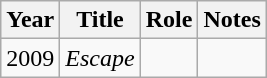<table class="wikitable sortable plainrowheaders">
<tr>
<th>Year</th>
<th>Title</th>
<th>Role</th>
<th class="unsortable">Notes</th>
</tr>
<tr>
<td>2009</td>
<td><em>Escape</em></td>
<td></td>
<td></td>
</tr>
</table>
